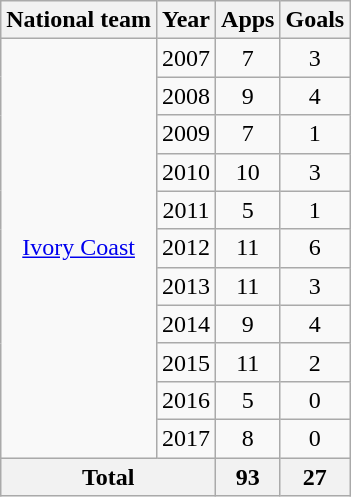<table class="wikitable" style="text-align: center;">
<tr>
<th>National team</th>
<th>Year</th>
<th>Apps</th>
<th>Goals</th>
</tr>
<tr>
<td rowspan="11" valign="center"><a href='#'>Ivory Coast</a></td>
<td>2007</td>
<td>7</td>
<td>3</td>
</tr>
<tr>
<td>2008</td>
<td>9</td>
<td>4</td>
</tr>
<tr>
<td>2009</td>
<td>7</td>
<td>1</td>
</tr>
<tr>
<td>2010</td>
<td>10</td>
<td>3</td>
</tr>
<tr>
<td>2011</td>
<td>5</td>
<td>1</td>
</tr>
<tr>
<td>2012</td>
<td>11</td>
<td>6</td>
</tr>
<tr>
<td>2013</td>
<td>11</td>
<td>3</td>
</tr>
<tr>
<td>2014</td>
<td>9</td>
<td>4</td>
</tr>
<tr>
<td>2015</td>
<td>11</td>
<td>2</td>
</tr>
<tr>
<td>2016</td>
<td>5</td>
<td>0</td>
</tr>
<tr>
<td>2017</td>
<td>8</td>
<td>0</td>
</tr>
<tr>
<th colspan="2">Total</th>
<th>93</th>
<th>27</th>
</tr>
</table>
